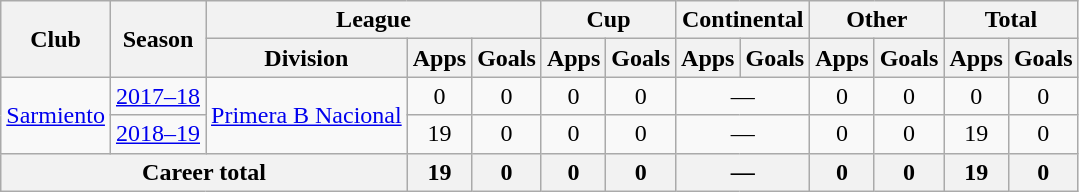<table class="wikitable" style="text-align:center">
<tr>
<th rowspan="2">Club</th>
<th rowspan="2">Season</th>
<th colspan="3">League</th>
<th colspan="2">Cup</th>
<th colspan="2">Continental</th>
<th colspan="2">Other</th>
<th colspan="2">Total</th>
</tr>
<tr>
<th>Division</th>
<th>Apps</th>
<th>Goals</th>
<th>Apps</th>
<th>Goals</th>
<th>Apps</th>
<th>Goals</th>
<th>Apps</th>
<th>Goals</th>
<th>Apps</th>
<th>Goals</th>
</tr>
<tr>
<td rowspan="2"><a href='#'>Sarmiento</a></td>
<td><a href='#'>2017–18</a></td>
<td rowspan="2"><a href='#'>Primera B Nacional</a></td>
<td>0</td>
<td>0</td>
<td>0</td>
<td>0</td>
<td colspan="2">—</td>
<td>0</td>
<td>0</td>
<td>0</td>
<td>0</td>
</tr>
<tr>
<td><a href='#'>2018–19</a></td>
<td>19</td>
<td>0</td>
<td>0</td>
<td>0</td>
<td colspan="2">—</td>
<td>0</td>
<td>0</td>
<td>19</td>
<td>0</td>
</tr>
<tr>
<th colspan="3">Career total</th>
<th>19</th>
<th>0</th>
<th>0</th>
<th>0</th>
<th colspan="2">—</th>
<th>0</th>
<th>0</th>
<th>19</th>
<th>0</th>
</tr>
</table>
